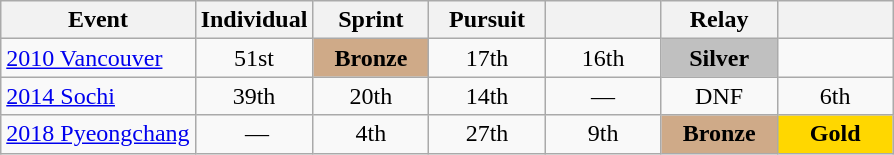<table class="wikitable" style="text-align: center;">
<tr ">
<th>Event</th>
<th style="text-align:center; width:70px;">Individual</th>
<th style="text-align:center; width:70px;">Sprint</th>
<th style="text-align:center; width:70px;">Pursuit</th>
<th style="text-align:center; width:70px;"></th>
<th style="text-align:center; width:70px;">Relay</th>
<th style="text-align:center; width:70px;"></th>
</tr>
<tr>
<td align=left> <a href='#'>2010 Vancouver</a></td>
<td>51st</td>
<td style="background:#cfaa88;"><strong>Bronze</strong></td>
<td>17th</td>
<td>16th</td>
<td style="background:silver;"><strong>Silver</strong></td>
<td></td>
</tr>
<tr>
<td align=left> <a href='#'>2014 Sochi</a></td>
<td>39th</td>
<td>20th</td>
<td>14th</td>
<td>—</td>
<td>DNF</td>
<td>6th</td>
</tr>
<tr>
<td align=left> <a href='#'>2018 Pyeongchang</a></td>
<td> —</td>
<td>4th</td>
<td>27th</td>
<td>9th</td>
<td style="background:#cfaa88;"><strong>Bronze</strong></td>
<td style="background:gold;"><strong>Gold</strong></td>
</tr>
</table>
